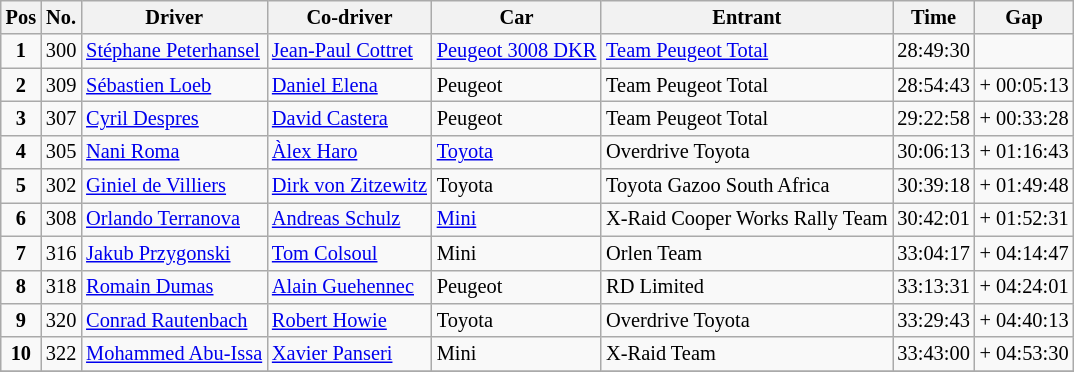<table class="wikitable" style="font-size:85%">
<tr>
<th>Pos</th>
<th>No.</th>
<th>Driver</th>
<th>Co-driver</th>
<th>Car</th>
<th>Entrant</th>
<th>Time</th>
<th>Gap</th>
</tr>
<tr>
<td align=center><strong>1</strong></td>
<td>300</td>
<td> <a href='#'>Stéphane Peterhansel</a></td>
<td> <a href='#'>Jean-Paul Cottret</a></td>
<td><a href='#'>Peugeot 3008 DKR</a></td>
<td><a href='#'>Team Peugeot Total</a></td>
<td>28:49:30</td>
<td></td>
</tr>
<tr>
<td align=center><strong>2</strong></td>
<td>309</td>
<td> <a href='#'>Sébastien Loeb</a></td>
<td> <a href='#'>Daniel Elena</a></td>
<td>Peugeot</td>
<td>Team Peugeot Total</td>
<td>28:54:43</td>
<td>+ 00:05:13</td>
</tr>
<tr>
<td align=center><strong>3</strong></td>
<td>307</td>
<td> <a href='#'>Cyril Despres</a></td>
<td> <a href='#'>David Castera</a></td>
<td>Peugeot</td>
<td>Team Peugeot Total</td>
<td>29:22:58</td>
<td>+ 00:33:28</td>
</tr>
<tr>
<td align=center><strong>4</strong></td>
<td>305</td>
<td> <a href='#'>Nani Roma</a></td>
<td> <a href='#'>Àlex Haro</a></td>
<td><a href='#'>Toyota</a></td>
<td>Overdrive Toyota</td>
<td>30:06:13</td>
<td>+ 01:16:43</td>
</tr>
<tr>
<td align=center><strong>5</strong></td>
<td>302</td>
<td> <a href='#'>Giniel de Villiers</a></td>
<td> <a href='#'>Dirk von Zitzewitz</a></td>
<td>Toyota</td>
<td>Toyota Gazoo South Africa</td>
<td>30:39:18</td>
<td>+ 01:49:48</td>
</tr>
<tr>
<td align=center><strong>6</strong></td>
<td>308</td>
<td> <a href='#'>Orlando Terranova</a></td>
<td> <a href='#'>Andreas Schulz</a></td>
<td><a href='#'>Mini</a></td>
<td>X-Raid Cooper Works Rally Team</td>
<td>30:42:01</td>
<td>+ 01:52:31</td>
</tr>
<tr>
<td align=center><strong>7</strong></td>
<td>316</td>
<td> <a href='#'>Jakub Przygonski</a></td>
<td> <a href='#'>Tom Colsoul</a></td>
<td>Mini</td>
<td>Orlen Team</td>
<td>33:04:17</td>
<td>+ 04:14:47</td>
</tr>
<tr>
<td align=center><strong>8</strong></td>
<td>318</td>
<td> <a href='#'>Romain Dumas</a></td>
<td> <a href='#'>Alain Guehennec</a></td>
<td>Peugeot</td>
<td>RD Limited</td>
<td>33:13:31</td>
<td>+ 04:24:01</td>
</tr>
<tr>
<td align=center><strong>9</strong></td>
<td>320</td>
<td> <a href='#'>Conrad Rautenbach</a></td>
<td> <a href='#'>Robert Howie</a></td>
<td>Toyota</td>
<td>Overdrive Toyota</td>
<td>33:29:43</td>
<td>+ 04:40:13</td>
</tr>
<tr>
<td align=center><strong>10</strong></td>
<td>322</td>
<td> <a href='#'>Mohammed Abu-Issa</a></td>
<td> <a href='#'>Xavier Panseri</a></td>
<td>Mini</td>
<td>X-Raid Team</td>
<td>33:43:00</td>
<td>+ 04:53:30</td>
</tr>
<tr>
</tr>
</table>
